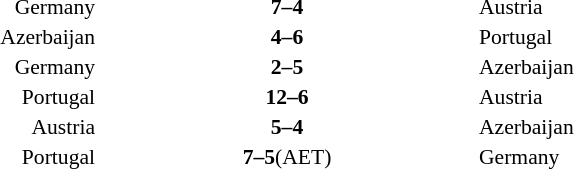<table width=100% cellspacing=1>
<tr>
<th width=40%></th>
<th width=20%></th>
<th width=40%></th>
</tr>
<tr style=font-size:90%>
<td align=right>Germany</td>
<td align=center><strong>7–4</strong></td>
<td>Austria</td>
</tr>
<tr style=font-size:90%>
<td align=right>Azerbaijan</td>
<td align=center><strong>4–6</strong></td>
<td>Portugal</td>
</tr>
<tr style=font-size:90%>
<td align=right>Germany</td>
<td align=center><strong>2–5</strong></td>
<td>Azerbaijan</td>
</tr>
<tr style=font-size:90%>
<td align=right>Portugal</td>
<td align=center><strong>12–6</strong></td>
<td>Austria</td>
</tr>
<tr style=font-size:90%>
<td align=right>Austria</td>
<td align=center><strong>5–4</strong></td>
<td>Azerbaijan</td>
</tr>
<tr style=font-size:90%>
<td align=right>Portugal</td>
<td align=center><strong>7–5</strong>(AET)</td>
<td>Germany</td>
</tr>
</table>
